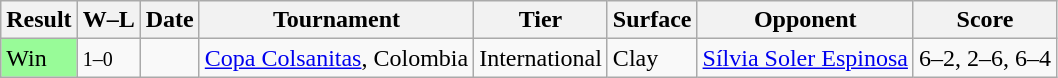<table class="sortable wikitable">
<tr>
<th>Result</th>
<th class="unsortable">W–L</th>
<th>Date</th>
<th>Tournament</th>
<th>Tier</th>
<th>Surface</th>
<th>Opponent</th>
<th class="unsortable">Score</th>
</tr>
<tr>
<td style="background:#98fb98;">Win</td>
<td><small>1–0</small></td>
<td><a href='#'></a></td>
<td><a href='#'>Copa Colsanitas</a>, Colombia</td>
<td>International</td>
<td>Clay</td>
<td> <a href='#'>Sílvia Soler Espinosa</a></td>
<td>6–2, 2–6, 6–4</td>
</tr>
</table>
